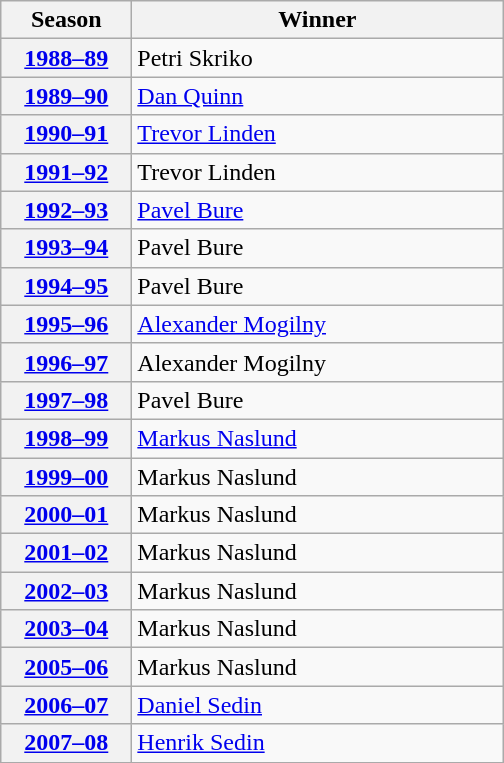<table class="wikitable">
<tr>
<th scope="col" style="width:5em">Season</th>
<th scope="col" style="width:15em">Winner</th>
</tr>
<tr>
<th scope="row"><a href='#'>1988–89</a></th>
<td>Petri Skriko</td>
</tr>
<tr>
<th scope="row"><a href='#'>1989–90</a></th>
<td><a href='#'>Dan Quinn</a></td>
</tr>
<tr>
<th scope="row"><a href='#'>1990–91</a></th>
<td><a href='#'>Trevor Linden</a></td>
</tr>
<tr>
<th scope="row"><a href='#'>1991–92</a></th>
<td>Trevor Linden</td>
</tr>
<tr>
<th scope="row"><a href='#'>1992–93</a></th>
<td><a href='#'>Pavel Bure</a></td>
</tr>
<tr>
<th scope="row"><a href='#'>1993–94</a></th>
<td>Pavel Bure</td>
</tr>
<tr>
<th scope="row"><a href='#'>1994–95</a></th>
<td>Pavel Bure</td>
</tr>
<tr>
<th scope="row"><a href='#'>1995–96</a></th>
<td><a href='#'>Alexander Mogilny</a></td>
</tr>
<tr>
<th scope="row"><a href='#'>1996–97</a></th>
<td>Alexander Mogilny</td>
</tr>
<tr>
<th scope="row"><a href='#'>1997–98</a></th>
<td>Pavel Bure</td>
</tr>
<tr>
<th scope="row"><a href='#'>1998–99</a></th>
<td><a href='#'>Markus Naslund</a></td>
</tr>
<tr>
<th scope="row"><a href='#'>1999–00</a></th>
<td>Markus Naslund</td>
</tr>
<tr>
<th scope="row"><a href='#'>2000–01</a></th>
<td>Markus Naslund</td>
</tr>
<tr>
<th scope="row"><a href='#'>2001–02</a></th>
<td>Markus Naslund</td>
</tr>
<tr>
<th scope="row"><a href='#'>2002–03</a></th>
<td>Markus Naslund</td>
</tr>
<tr>
<th scope="row"><a href='#'>2003–04</a></th>
<td>Markus Naslund</td>
</tr>
<tr>
<th scope="row"><a href='#'>2005–06</a></th>
<td>Markus Naslund</td>
</tr>
<tr>
<th scope="row"><a href='#'>2006–07</a></th>
<td><a href='#'>Daniel Sedin</a></td>
</tr>
<tr>
<th scope="row"><a href='#'>2007–08</a></th>
<td><a href='#'>Henrik Sedin</a></td>
</tr>
</table>
